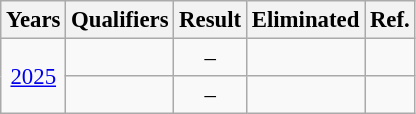<table class="wikitable" style="font-size: 95%; text-align:center;">
<tr>
<th>Years</th>
<th>Qualifiers</th>
<th>Result</th>
<th>Eliminated</th>
<th>Ref.</th>
</tr>
<tr>
<td rowspan="2"><a href='#'>2025</a></td>
<td></td>
<td>–</td>
<td></td>
<td></td>
</tr>
<tr>
<td></td>
<td>–</td>
<td></td>
<td></td>
</tr>
</table>
